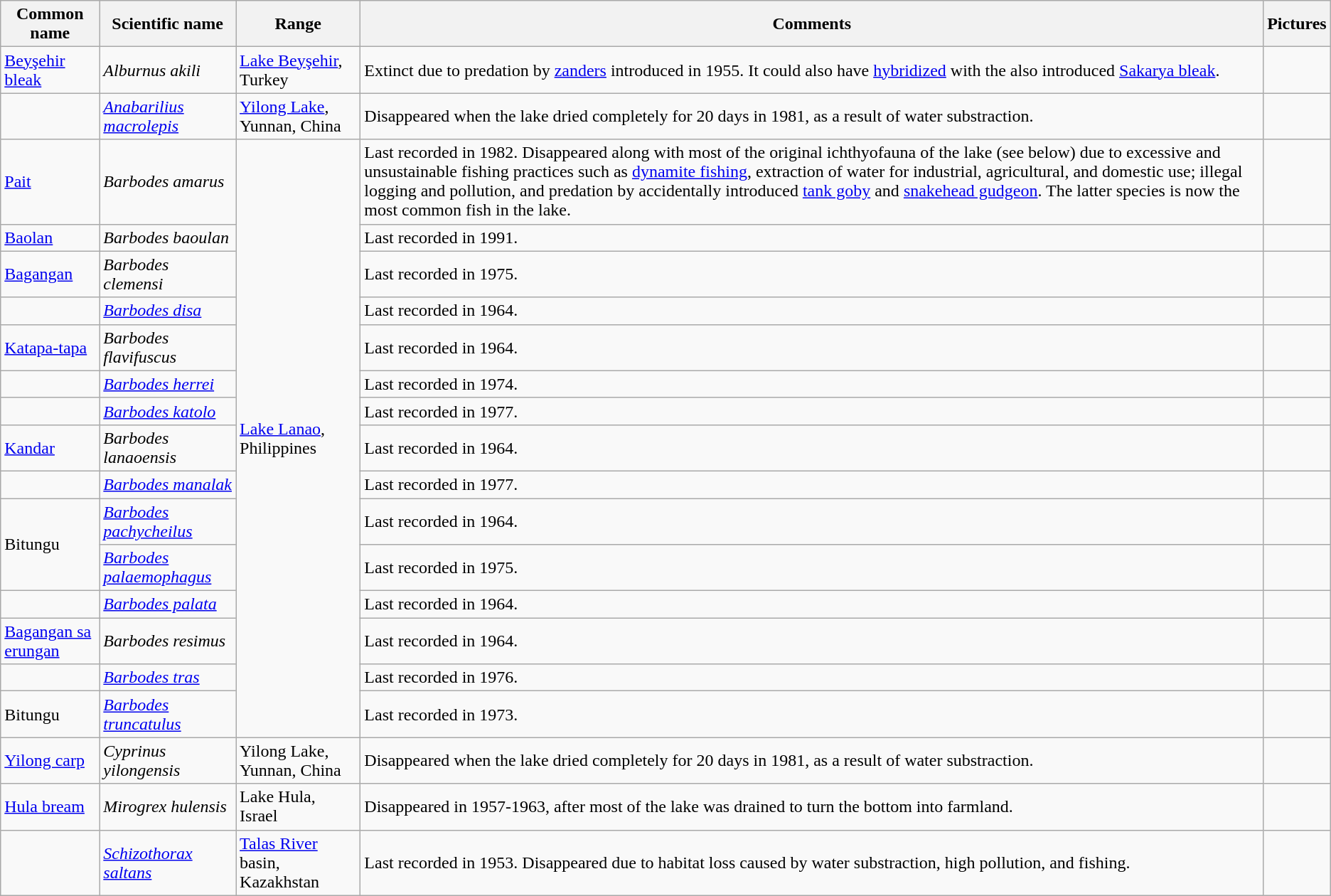<table class="wikitable">
<tr>
<th>Common name</th>
<th>Scientific name</th>
<th>Range</th>
<th class="unsortable">Comments</th>
<th class="unsortable">Pictures</th>
</tr>
<tr>
<td><a href='#'>Beyşehir bleak</a></td>
<td><em>Alburnus akili</em></td>
<td><a href='#'>Lake Beyşehir</a>, Turkey</td>
<td>Extinct due to predation by <a href='#'>zanders</a> introduced in 1955. It could also have <a href='#'>hybridized</a> with the also introduced <a href='#'>Sakarya bleak</a>.</td>
<td></td>
</tr>
<tr>
<td></td>
<td><em><a href='#'>Anabarilius macrolepis</a></em></td>
<td><a href='#'>Yilong Lake</a>, Yunnan, China</td>
<td>Disappeared when the lake dried completely for 20 days in 1981, as a result of water substraction.</td>
<td></td>
</tr>
<tr>
<td><a href='#'>Pait</a></td>
<td><em>Barbodes amarus</em></td>
<td rowspan="15"><a href='#'>Lake Lanao</a>, Philippines</td>
<td>Last recorded in 1982. Disappeared along with most of the original ichthyofauna of the lake (see below) due to excessive and unsustainable fishing practices such as <a href='#'>dynamite fishing</a>, extraction of water for industrial, agricultural, and domestic use; illegal logging and pollution, and predation by accidentally introduced <a href='#'>tank goby</a> and <a href='#'>snakehead gudgeon</a>. The latter species is now the most common fish in the lake.</td>
<td></td>
</tr>
<tr>
<td><a href='#'>Baolan</a></td>
<td><em>Barbodes baoulan</em></td>
<td>Last recorded in 1991.</td>
<td></td>
</tr>
<tr>
<td><a href='#'>Bagangan</a></td>
<td><em>Barbodes clemensi</em></td>
<td>Last recorded in 1975.</td>
<td></td>
</tr>
<tr>
<td></td>
<td><em><a href='#'>Barbodes disa</a></em></td>
<td>Last recorded in 1964.</td>
<td></td>
</tr>
<tr>
<td><a href='#'>Katapa-tapa</a></td>
<td><em>Barbodes flavifuscus</em></td>
<td>Last recorded in 1964.</td>
<td></td>
</tr>
<tr>
<td></td>
<td><em><a href='#'>Barbodes herrei</a></em></td>
<td>Last recorded in 1974.</td>
<td></td>
</tr>
<tr>
<td></td>
<td><em><a href='#'>Barbodes katolo</a></em></td>
<td>Last recorded in 1977.</td>
<td></td>
</tr>
<tr>
<td><a href='#'>Kandar</a></td>
<td><em>Barbodes lanaoensis</em></td>
<td>Last recorded in 1964.</td>
<td></td>
</tr>
<tr>
<td></td>
<td><em><a href='#'>Barbodes manalak</a></em></td>
<td>Last recorded in 1977.</td>
<td></td>
</tr>
<tr>
<td rowspan="2">Bitungu</td>
<td><em><a href='#'>Barbodes pachycheilus</a></em></td>
<td>Last recorded in 1964.</td>
<td></td>
</tr>
<tr>
<td><em><a href='#'>Barbodes palaemophagus</a></em></td>
<td>Last recorded in 1975.</td>
<td></td>
</tr>
<tr>
<td></td>
<td><em><a href='#'>Barbodes palata</a></em></td>
<td>Last recorded in 1964.</td>
<td></td>
</tr>
<tr>
<td><a href='#'>Bagangan sa erungan</a></td>
<td><em>Barbodes resimus</em></td>
<td>Last recorded in 1964.</td>
<td></td>
</tr>
<tr>
<td></td>
<td><em><a href='#'>Barbodes tras</a></em></td>
<td>Last recorded in 1976.</td>
<td></td>
</tr>
<tr>
<td>Bitungu</td>
<td><em><a href='#'>Barbodes truncatulus</a></em></td>
<td>Last recorded in 1973.</td>
<td></td>
</tr>
<tr>
<td><a href='#'>Yilong carp</a></td>
<td><em>Cyprinus yilongensis</em></td>
<td>Yilong Lake, Yunnan, China</td>
<td>Disappeared when the lake dried completely for 20 days in 1981, as a result of water substraction.</td>
<td></td>
</tr>
<tr>
<td><a href='#'>Hula bream</a></td>
<td><em>Mirogrex hulensis</em></td>
<td>Lake Hula, Israel</td>
<td>Disappeared in 1957-1963, after most of the lake was drained to turn the bottom into farmland.</td>
<td></td>
</tr>
<tr>
<td></td>
<td><em><a href='#'>Schizothorax saltans</a></em></td>
<td><a href='#'>Talas River</a> basin, Kazakhstan</td>
<td>Last recorded in 1953. Disappeared due to habitat loss caused by water substraction, high pollution, and fishing.</td>
<td></td>
</tr>
</table>
